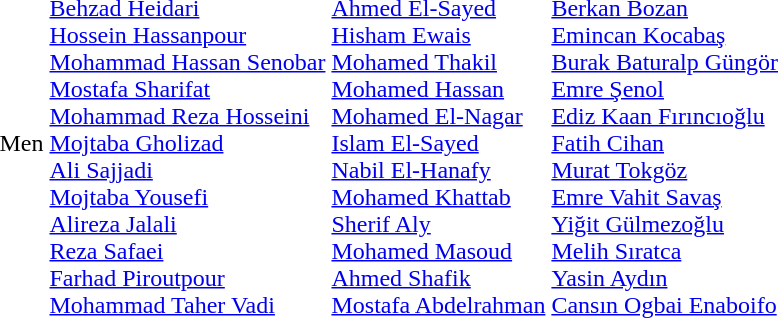<table>
<tr>
<td>Men</td>
<td><br><a href='#'>Behzad Heidari</a><br><a href='#'>Hossein Hassanpour</a><br><a href='#'>Mohammad Hassan Senobar</a><br><a href='#'>Mostafa Sharifat</a><br><a href='#'>Mohammad Reza Hosseini</a><br><a href='#'>Mojtaba Gholizad</a><br><a href='#'>Ali Sajjadi</a><br><a href='#'>Mojtaba Yousefi</a><br><a href='#'>Alireza Jalali</a><br><a href='#'>Reza Safaei</a><br><a href='#'>Farhad Piroutpour</a><br><a href='#'>Mohammad Taher Vadi</a></td>
<td><br><a href='#'>Ahmed El-Sayed</a><br><a href='#'>Hisham Ewais</a><br><a href='#'>Mohamed Thakil</a><br><a href='#'>Mohamed Hassan</a><br><a href='#'>Mohamed El-Nagar</a><br><a href='#'>Islam El-Sayed</a><br><a href='#'>Nabil El-Hanafy</a><br><a href='#'>Mohamed Khattab</a><br><a href='#'>Sherif Aly</a><br><a href='#'>Mohamed Masoud</a><br><a href='#'>Ahmed Shafik</a><br><a href='#'>Mostafa Abdelrahman</a></td>
<td><br><a href='#'>Berkan Bozan</a><br><a href='#'>Emincan Kocabaş</a><br><a href='#'>Burak Baturalp Güngör</a><br><a href='#'>Emre Şenol</a><br><a href='#'>Ediz Kaan Fırıncıoğlu</a><br><a href='#'>Fatih Cihan</a><br><a href='#'>Murat Tokgöz</a><br><a href='#'>Emre Vahit Savaş</a><br><a href='#'>Yiğit Gülmezoğlu</a><br><a href='#'>Melih Sıratca</a><br><a href='#'>Yasin Aydın</a><br><a href='#'>Cansın Ogbai Enaboifo</a></td>
</tr>
</table>
